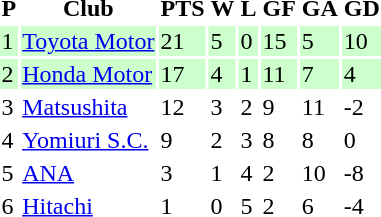<table>
<tr>
<th>P</th>
<th>Club</th>
<th>PTS</th>
<th>W</th>
<th>L</th>
<th>GF</th>
<th>GA</th>
<th>GD</th>
</tr>
<tr bgcolor="#ccffcc">
<td>1</td>
<td><a href='#'>Toyota Motor</a></td>
<td>21</td>
<td>5</td>
<td>0</td>
<td>15</td>
<td>5</td>
<td>10</td>
</tr>
<tr bgcolor="#ccffcc">
<td>2</td>
<td><a href='#'>Honda Motor</a></td>
<td>17</td>
<td>4</td>
<td>1</td>
<td>11</td>
<td>7</td>
<td>4</td>
</tr>
<tr>
<td>3</td>
<td><a href='#'>Matsushita</a></td>
<td>12</td>
<td>3</td>
<td>2</td>
<td>9</td>
<td>11</td>
<td>-2</td>
</tr>
<tr>
<td>4</td>
<td><a href='#'>Yomiuri S.C.</a></td>
<td>9</td>
<td>2</td>
<td>3</td>
<td>8</td>
<td>8</td>
<td>0</td>
</tr>
<tr>
<td>5</td>
<td><a href='#'>ANA</a></td>
<td>3</td>
<td>1</td>
<td>4</td>
<td>2</td>
<td>10</td>
<td>-8</td>
</tr>
<tr>
<td>6</td>
<td><a href='#'>Hitachi</a></td>
<td>1</td>
<td>0</td>
<td>5</td>
<td>2</td>
<td>6</td>
<td>-4</td>
</tr>
</table>
